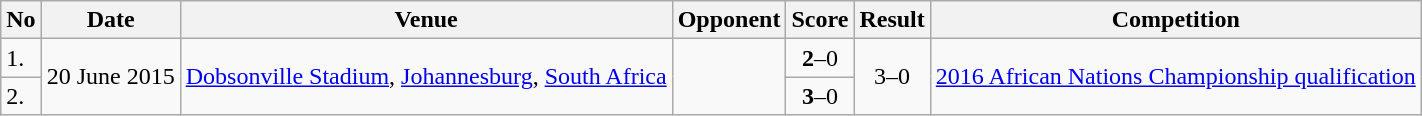<table class="wikitable">
<tr>
<th>No</th>
<th>Date</th>
<th>Venue</th>
<th>Opponent</th>
<th>Score</th>
<th>Result</th>
<th>Competition</th>
</tr>
<tr>
<td>1.</td>
<td rowspan="2">20 June 2015</td>
<td rowspan="2"><a href='#'>Dobsonville Stadium</a>, <a href='#'>Johannesburg</a>, <a href='#'>South Africa</a></td>
<td rowspan="2"></td>
<td align=center><strong>2</strong>–0</td>
<td rowspan="2" style="text-align:center">3–0</td>
<td rowspan="2"><a href='#'>2016 African Nations Championship qualification</a></td>
</tr>
<tr>
<td>2.</td>
<td align=center><strong>3</strong>–0</td>
</tr>
</table>
